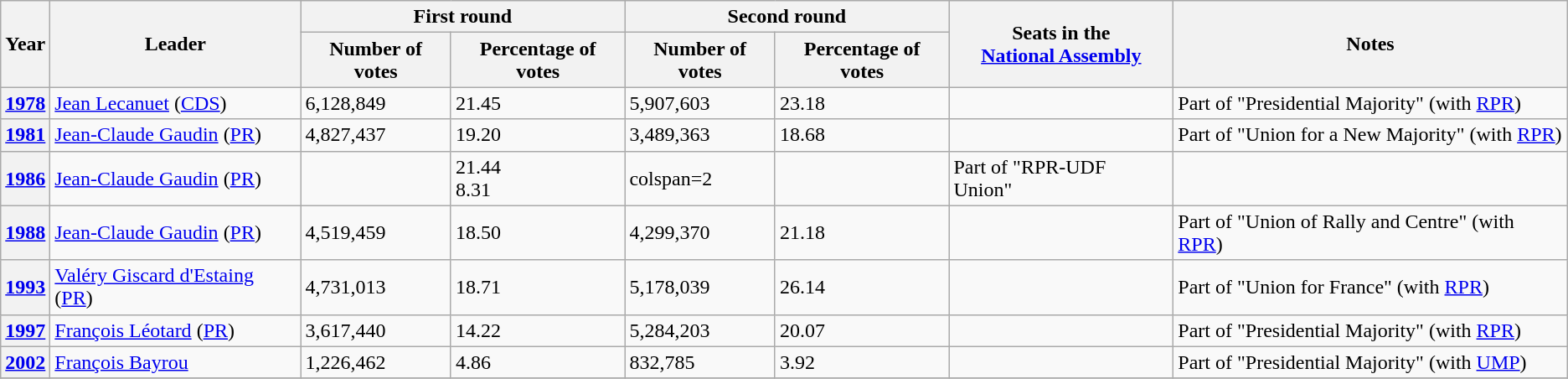<table class="wikitable">
<tr>
<th rowspan=2>Year</th>
<th rowspan=2>Leader</th>
<th colspan=2>First round</th>
<th colspan=2>Second round</th>
<th rowspan=2>Seats in the<br> <a href='#'>National Assembly</a></th>
<th rowspan=2>Notes</th>
</tr>
<tr>
<th>Number of votes</th>
<th>Percentage of votes</th>
<th>Number of votes</th>
<th>Percentage of votes</th>
</tr>
<tr>
<th><a href='#'>1978</a></th>
<td><a href='#'>Jean Lecanuet</a> (<a href='#'>CDS</a>)</td>
<td>6,128,849</td>
<td>21.45</td>
<td>5,907,603</td>
<td>23.18</td>
<td></td>
<td>Part of "Presidential Majority" (with <a href='#'>RPR</a>)</td>
</tr>
<tr>
<th><a href='#'>1981</a></th>
<td><a href='#'>Jean-Claude Gaudin</a> (<a href='#'>PR</a>)</td>
<td>4,827,437</td>
<td>19.20</td>
<td>3,489,363</td>
<td>18.68</td>
<td></td>
<td>Part of "Union for a New Majority" (with <a href='#'>RPR</a>)</td>
</tr>
<tr>
<th><a href='#'>1986</a></th>
<td><a href='#'>Jean-Claude Gaudin</a> (<a href='#'>PR</a>)</td>
<td><br></td>
<td>21.44<br>8.31</td>
<td>colspan=2 </td>
<td></td>
<td>Part of "RPR-UDF Union"</td>
</tr>
<tr>
<th><a href='#'>1988</a></th>
<td><a href='#'>Jean-Claude Gaudin</a> (<a href='#'>PR</a>)</td>
<td>4,519,459</td>
<td>18.50</td>
<td>4,299,370</td>
<td>21.18</td>
<td></td>
<td>Part of "Union of Rally and Centre" (with <a href='#'>RPR</a>)</td>
</tr>
<tr>
<th><a href='#'>1993</a></th>
<td><a href='#'>Valéry Giscard d'Estaing</a> (<a href='#'>PR</a>)</td>
<td>4,731,013</td>
<td>18.71</td>
<td>5,178,039</td>
<td>26.14</td>
<td></td>
<td>Part of "Union for France" (with <a href='#'>RPR</a>)</td>
</tr>
<tr>
<th><a href='#'>1997</a></th>
<td><a href='#'>François Léotard</a> (<a href='#'>PR</a>)</td>
<td>3,617,440</td>
<td>14.22</td>
<td>5,284,203</td>
<td>20.07</td>
<td></td>
<td>Part of "Presidential Majority" (with <a href='#'>RPR</a>)</td>
</tr>
<tr>
<th><a href='#'>2002</a></th>
<td><a href='#'>François Bayrou</a></td>
<td>1,226,462</td>
<td>4.86</td>
<td>832,785</td>
<td>3.92</td>
<td></td>
<td>Part of "Presidential Majority" (with <a href='#'>UMP</a>)</td>
</tr>
<tr>
</tr>
</table>
